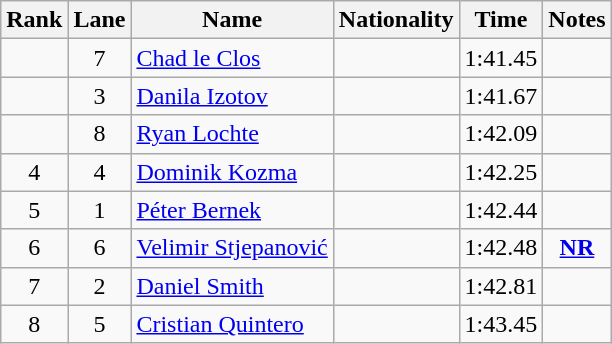<table class="wikitable sortable" style="text-align:center">
<tr>
<th>Rank</th>
<th>Lane</th>
<th>Name</th>
<th>Nationality</th>
<th>Time</th>
<th>Notes</th>
</tr>
<tr>
<td></td>
<td>7</td>
<td align=left><a href='#'>Chad le Clos</a></td>
<td align=left></td>
<td>1:41.45</td>
<td></td>
</tr>
<tr>
<td></td>
<td>3</td>
<td align=left><a href='#'>Danila Izotov</a></td>
<td align=left></td>
<td>1:41.67</td>
<td></td>
</tr>
<tr>
<td></td>
<td>8</td>
<td align=left><a href='#'>Ryan Lochte</a></td>
<td align=left></td>
<td>1:42.09</td>
<td></td>
</tr>
<tr>
<td>4</td>
<td>4</td>
<td align=left><a href='#'>Dominik Kozma</a></td>
<td align=left></td>
<td>1:42.25</td>
<td></td>
</tr>
<tr>
<td>5</td>
<td>1</td>
<td align=left><a href='#'>Péter Bernek</a></td>
<td align=left></td>
<td>1:42.44</td>
<td></td>
</tr>
<tr>
<td>6</td>
<td>6</td>
<td align=left><a href='#'>Velimir Stjepanović</a></td>
<td align=left></td>
<td>1:42.48</td>
<td><strong><a href='#'>NR</a></strong></td>
</tr>
<tr>
<td>7</td>
<td>2</td>
<td align=left><a href='#'>Daniel Smith</a></td>
<td align=left></td>
<td>1:42.81</td>
<td></td>
</tr>
<tr>
<td>8</td>
<td>5</td>
<td align=left><a href='#'>Cristian Quintero</a></td>
<td align=left></td>
<td>1:43.45</td>
<td></td>
</tr>
</table>
